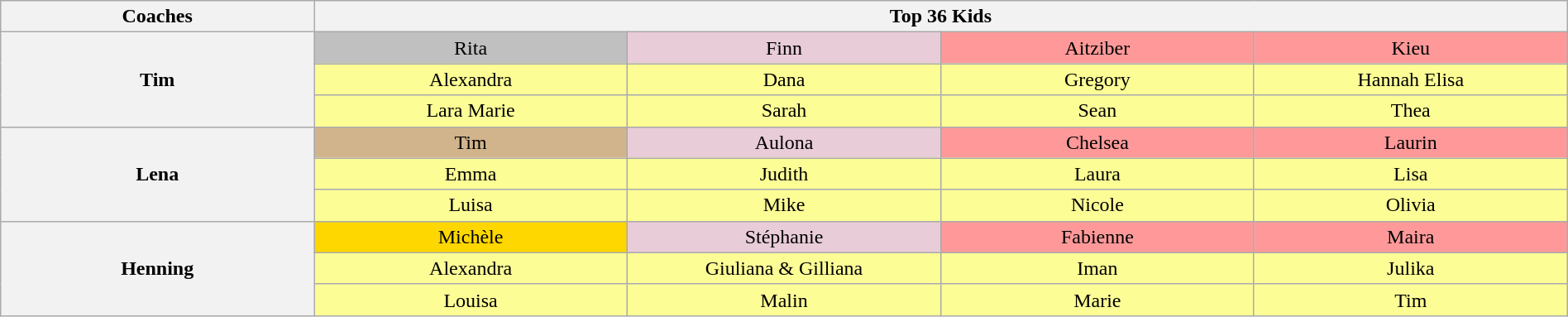<table class="wikitable" style="text-align:center; width:100%">
<tr>
<th width="20%" scope="col">Coaches</th>
<th width="80%" colspan="4" scope="col">Top 36 Kids</th>
</tr>
<tr>
<th rowspan="3">Tim</th>
<td style="background:silver; width:20%">Rita</td>
<td style="background:#E8CCD7; width:20%">Finn</td>
<td style="background:#FF9999; width:20%">Aitziber</td>
<td style="background:#FF9999; width:20%">Kieu</td>
</tr>
<tr>
<td style="background:#FDFD96">Alexandra</td>
<td style="background:#FDFD96">Dana</td>
<td style="background:#FDFD96">Gregory</td>
<td style="background:#FDFD96">Hannah Elisa</td>
</tr>
<tr>
<td style="background:#FDFD96">Lara Marie</td>
<td style="background:#FDFD96">Sarah</td>
<td style="background:#FDFD96">Sean</td>
<td style="background:#FDFD96">Thea</td>
</tr>
<tr>
<th rowspan="3">Lena</th>
<td style="background:tan">Tim</td>
<td style="background:#E8CCD7">Aulona</td>
<td style="background:#FF9999">Chelsea</td>
<td style="background:#FF9999">Laurin</td>
</tr>
<tr>
<td style="background:#FDFD96">Emma</td>
<td style="background:#FDFD96">Judith</td>
<td style="background:#FDFD96">Laura</td>
<td style="background:#FDFD96">Lisa</td>
</tr>
<tr>
<td style="background:#FDFD96">Luisa</td>
<td style="background:#FDFD96">Mike</td>
<td style="background:#FDFD96">Nicole</td>
<td style="background:#FDFD96">Olivia</td>
</tr>
<tr>
<th rowspan="3">Henning</th>
<td style="background:gold">Michèle</td>
<td style="background:#E8CCD7">Stéphanie</td>
<td style="background:#FF9999">Fabienne</td>
<td style="background:#FF9999">Maira</td>
</tr>
<tr>
<td style="background:#FDFD96">Alexandra</td>
<td style="background:#FDFD96">Giuliana & Gilliana</td>
<td style="background:#FDFD96">Iman</td>
<td style="background:#FDFD96">Julika</td>
</tr>
<tr>
<td style="background:#FDFD96">Louisa</td>
<td style="background:#FDFD96">Malin</td>
<td style="background:#FDFD96">Marie</td>
<td style="background:#FDFD96">Tim</td>
</tr>
</table>
